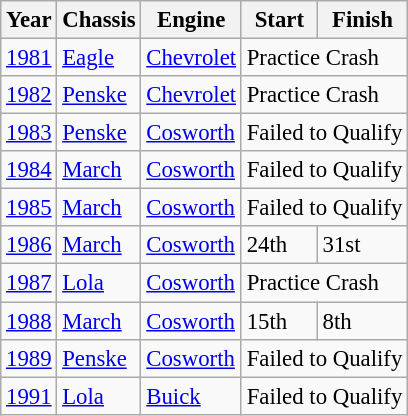<table class="wikitable" style="font-size: 95%;">
<tr>
<th>Year</th>
<th>Chassis</th>
<th>Engine</th>
<th>Start</th>
<th>Finish</th>
</tr>
<tr>
<td><a href='#'>1981</a></td>
<td><a href='#'>Eagle</a></td>
<td><a href='#'>Chevrolet</a></td>
<td colspan=2>Practice Crash</td>
</tr>
<tr>
<td><a href='#'>1982</a></td>
<td><a href='#'>Penske</a></td>
<td><a href='#'>Chevrolet</a></td>
<td colspan=2>Practice Crash</td>
</tr>
<tr>
<td><a href='#'>1983</a></td>
<td><a href='#'>Penske</a></td>
<td><a href='#'>Cosworth</a></td>
<td colspan=2>Failed to Qualify</td>
</tr>
<tr>
<td><a href='#'>1984</a></td>
<td><a href='#'>March</a></td>
<td><a href='#'>Cosworth</a></td>
<td colspan=2>Failed to Qualify</td>
</tr>
<tr>
<td><a href='#'>1985</a></td>
<td><a href='#'>March</a></td>
<td><a href='#'>Cosworth</a></td>
<td colspan=2>Failed to Qualify</td>
</tr>
<tr>
<td><a href='#'>1986</a></td>
<td><a href='#'>March</a></td>
<td><a href='#'>Cosworth</a></td>
<td>24th</td>
<td>31st</td>
</tr>
<tr>
<td><a href='#'>1987</a></td>
<td><a href='#'>Lola</a></td>
<td><a href='#'>Cosworth</a></td>
<td colspan=2>Practice Crash</td>
</tr>
<tr>
<td><a href='#'>1988</a></td>
<td><a href='#'>March</a></td>
<td><a href='#'>Cosworth</a></td>
<td>15th</td>
<td>8th</td>
</tr>
<tr>
<td><a href='#'>1989</a></td>
<td><a href='#'>Penske</a></td>
<td><a href='#'>Cosworth</a></td>
<td colspan=2>Failed to Qualify</td>
</tr>
<tr>
<td><a href='#'>1991</a></td>
<td><a href='#'>Lola</a></td>
<td><a href='#'>Buick</a></td>
<td colspan=2>Failed to Qualify</td>
</tr>
</table>
